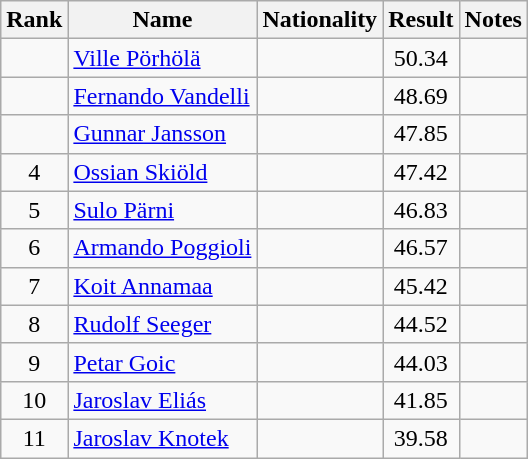<table class="wikitable sortable" style="text-align:center">
<tr>
<th>Rank</th>
<th>Name</th>
<th>Nationality</th>
<th>Result</th>
<th>Notes</th>
</tr>
<tr>
<td></td>
<td align=left><a href='#'>Ville Pörhölä</a></td>
<td align=left></td>
<td>50.34</td>
<td></td>
</tr>
<tr>
<td></td>
<td align=left><a href='#'>Fernando Vandelli</a></td>
<td align=left></td>
<td>48.69</td>
<td></td>
</tr>
<tr>
<td></td>
<td align=left><a href='#'>Gunnar Jansson</a></td>
<td align=left></td>
<td>47.85</td>
<td></td>
</tr>
<tr>
<td>4</td>
<td align=left><a href='#'>Ossian Skiöld</a></td>
<td align=left></td>
<td>47.42</td>
<td></td>
</tr>
<tr>
<td>5</td>
<td align=left><a href='#'>Sulo Pärni</a></td>
<td align=left></td>
<td>46.83</td>
<td></td>
</tr>
<tr>
<td>6</td>
<td align=left><a href='#'>Armando Poggioli</a></td>
<td align=left></td>
<td>46.57</td>
<td></td>
</tr>
<tr>
<td>7</td>
<td align=left><a href='#'>Koit Annamaa</a></td>
<td align=left></td>
<td>45.42</td>
<td></td>
</tr>
<tr>
<td>8</td>
<td align=left><a href='#'>Rudolf Seeger</a></td>
<td align=left></td>
<td>44.52</td>
<td></td>
</tr>
<tr>
<td>9</td>
<td align=left><a href='#'>Petar Goic</a></td>
<td align=left></td>
<td>44.03</td>
<td></td>
</tr>
<tr>
<td>10</td>
<td align=left><a href='#'>Jaroslav Eliás</a></td>
<td align=left></td>
<td>41.85</td>
<td></td>
</tr>
<tr>
<td>11</td>
<td align=left><a href='#'>Jaroslav Knotek</a></td>
<td align=left></td>
<td>39.58</td>
<td></td>
</tr>
</table>
